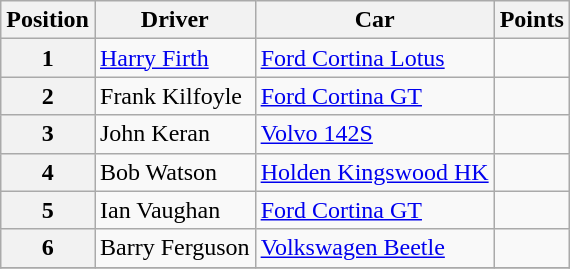<table class="wikitable" border="1">
<tr>
<th>Position</th>
<th>Driver</th>
<th>Car</th>
<th>Points</th>
</tr>
<tr>
<th>1</th>
<td><a href='#'>Harry Firth</a></td>
<td><a href='#'>Ford Cortina Lotus</a></td>
<td align="center"></td>
</tr>
<tr>
<th>2</th>
<td>Frank Kilfoyle</td>
<td><a href='#'>Ford Cortina GT</a></td>
<td align="center"></td>
</tr>
<tr>
<th>3</th>
<td>John Keran</td>
<td><a href='#'>Volvo 142S</a></td>
<td align="center"></td>
</tr>
<tr>
<th>4</th>
<td>Bob Watson</td>
<td><a href='#'>Holden Kingswood HK</a></td>
<td align="center"></td>
</tr>
<tr>
<th>5</th>
<td>Ian Vaughan</td>
<td><a href='#'>Ford Cortina GT</a></td>
<td align="center"></td>
</tr>
<tr>
<th>6</th>
<td>Barry Ferguson</td>
<td><a href='#'>Volkswagen Beetle</a></td>
<td align="center"></td>
</tr>
<tr>
</tr>
</table>
